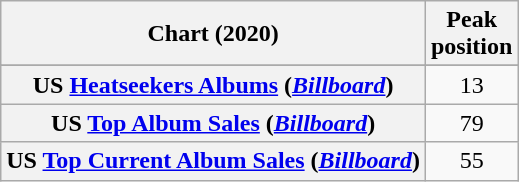<table class="wikitable sortable plainrowheaders" style="text-align:center">
<tr>
<th scope="col">Chart (2020)</th>
<th scope="col">Peak<br>position</th>
</tr>
<tr>
</tr>
<tr>
</tr>
<tr>
</tr>
<tr>
</tr>
<tr>
</tr>
<tr>
</tr>
<tr>
</tr>
<tr>
</tr>
<tr>
</tr>
<tr>
</tr>
<tr>
<th scope="row">US <a href='#'>Heatseekers Albums</a> (<em><a href='#'>Billboard</a></em>)</th>
<td>13</td>
</tr>
<tr>
<th scope="row">US <a href='#'>Top Album Sales</a> (<em><a href='#'>Billboard</a></em>)</th>
<td>79</td>
</tr>
<tr>
<th scope="row">US <a href='#'>Top Current Album Sales</a> (<em><a href='#'>Billboard</a></em>)</th>
<td>55</td>
</tr>
</table>
